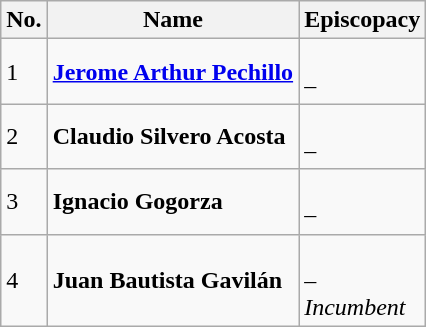<table class="wikitable">
<tr>
<th>No.</th>
<th>Name</th>
<th>Episcopacy</th>
</tr>
<tr>
<td>1</td>
<td><a href='#'><strong>Jerome Arthur Pechillo</strong></a><br></td>
<td><br>–<br></td>
</tr>
<tr>
<td>2</td>
<td><strong>Claudio Silvero Acosta</strong><br></td>
<td><br>–<br></td>
</tr>
<tr>
<td>3</td>
<td><strong>Ignacio Gogorza</strong><br></td>
<td><br>–<br></td>
</tr>
<tr>
<td>4</td>
<td><strong>Juan Bautista Gavilán</strong><br></td>
<td><br>–<br><em>Incumbent</em></td>
</tr>
</table>
